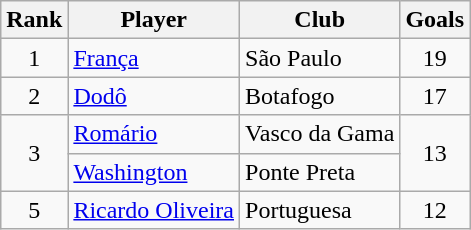<table class="wikitable">
<tr>
<th>Rank</th>
<th>Player</th>
<th>Club</th>
<th>Goals</th>
</tr>
<tr>
<td align=center>1</td>
<td><a href='#'>França</a></td>
<td>São Paulo</td>
<td align=center>19</td>
</tr>
<tr>
<td align=center>2</td>
<td><a href='#'>Dodô</a></td>
<td>Botafogo</td>
<td align=center>17</td>
</tr>
<tr>
<td rowspan=2 align=center>3</td>
<td><a href='#'>Romário</a></td>
<td>Vasco da Gama</td>
<td rowspan=2 align=center>13</td>
</tr>
<tr>
<td><a href='#'>Washington</a></td>
<td>Ponte Preta</td>
</tr>
<tr>
<td align=center>5</td>
<td><a href='#'>Ricardo Oliveira</a></td>
<td>Portuguesa</td>
<td align=center>12</td>
</tr>
</table>
